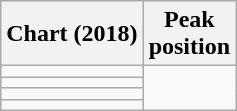<table class="wikitable sortable plainrowheaders">
<tr>
<th>Chart (2018)</th>
<th>Peak<br>position</th>
</tr>
<tr>
<td></td>
</tr>
<tr>
<td></td>
</tr>
<tr>
<td></td>
</tr>
<tr>
<td></td>
</tr>
</table>
